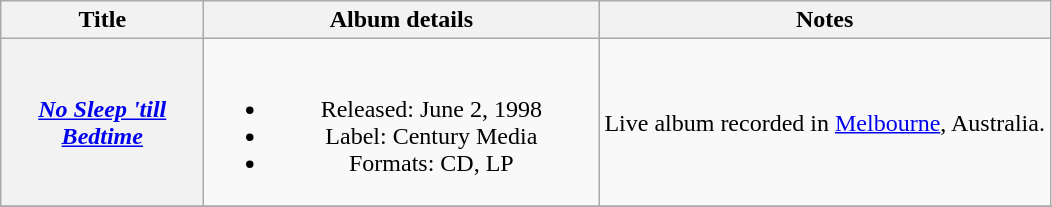<table class="wikitable plainrowheaders" style="text-align:center;">
<tr>
<th scope="col" style="width:8em;">Title</th>
<th scope="col" style="width:16em;">Album details</th>
<th scope="col">Notes</th>
</tr>
<tr>
<th scope="row"><em><a href='#'>No Sleep 'till Bedtime</a></em></th>
<td><br><ul><li>Released: June 2, 1998</li><li>Label: Century Media</li><li>Formats: CD, LP</li></ul></td>
<td>Live album recorded in <a href='#'>Melbourne</a>, Australia.</td>
</tr>
<tr>
</tr>
</table>
